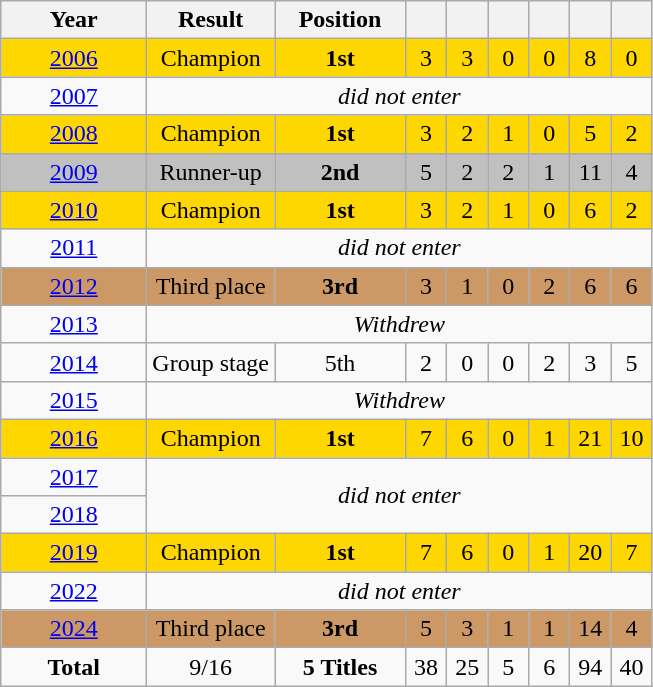<table class="wikitable" style="text-align: center;">
<tr>
<th width="90">Year</th>
<th>Result</th>
<th width="80">Position</th>
<th width="20"></th>
<th width="20"></th>
<th width="20"></th>
<th width="20"></th>
<th width="20"></th>
<th width="20"></th>
</tr>
<tr style="background:Gold;">
<td> <a href='#'>2006</a></td>
<td>Champion</td>
<td><strong>1st</strong></td>
<td>3</td>
<td>3</td>
<td>0</td>
<td>0</td>
<td>8</td>
<td>0</td>
</tr>
<tr>
<td> <a href='#'>2007</a></td>
<td colspan=9><em>did not enter</em></td>
</tr>
<tr style="background:Gold;">
<td> <a href='#'>2008</a></td>
<td>Champion</td>
<td><strong>1st</strong></td>
<td>3</td>
<td>2</td>
<td>1</td>
<td>0</td>
<td>5</td>
<td>2</td>
</tr>
<tr style="background:Silver;">
<td> <a href='#'>2009</a></td>
<td>Runner-up</td>
<td><strong>2nd</strong></td>
<td>5</td>
<td>2</td>
<td>2</td>
<td>1</td>
<td>11</td>
<td>4</td>
</tr>
<tr style="background:Gold;">
<td> <a href='#'>2010</a></td>
<td>Champion</td>
<td><strong>1st</strong></td>
<td>3</td>
<td>2</td>
<td>1</td>
<td>0</td>
<td>6</td>
<td>2</td>
</tr>
<tr>
<td> <a href='#'>2011</a></td>
<td colspan=9><em>did not enter</em></td>
</tr>
<tr style="background:#c96;">
<td> <a href='#'>2012</a></td>
<td>Third place</td>
<td><strong>3rd</strong></td>
<td>3</td>
<td>1</td>
<td>0</td>
<td>2</td>
<td>6</td>
<td>6</td>
</tr>
<tr>
<td> <a href='#'>2013</a></td>
<td colspan=9><em>Withdrew</em></td>
</tr>
<tr>
<td> <a href='#'>2014</a></td>
<td>Group stage</td>
<td>5th</td>
<td>2</td>
<td>0</td>
<td>0</td>
<td>2</td>
<td>3</td>
<td>5</td>
</tr>
<tr>
<td> <a href='#'>2015</a></td>
<td Colspan=9><em>Withdrew</em></td>
</tr>
<tr style="background:Gold;">
<td> <a href='#'>2016</a></td>
<td>Champion</td>
<td><strong>1st</strong></td>
<td>7</td>
<td>6</td>
<td>0</td>
<td>1</td>
<td>21</td>
<td>10</td>
</tr>
<tr>
<td> <a href='#'>2017</a></td>
<td colspan=8 rowspan=2><em>did not enter</em></td>
</tr>
<tr>
<td> <a href='#'>2018</a></td>
</tr>
<tr style="background:Gold;">
<td> <a href='#'>2019</a></td>
<td>Champion</td>
<td><strong>1st</strong></td>
<td>7</td>
<td>6</td>
<td>0</td>
<td>1</td>
<td>20</td>
<td>7</td>
</tr>
<tr>
<td> <a href='#'>2022</a></td>
<td colspan=8 rowspan=1><em>did not enter</em></td>
</tr>
<tr style="background:#c96;">
<td> <a href='#'>2024</a></td>
<td>Third place</td>
<td><strong>3rd</strong></td>
<td>5</td>
<td>3</td>
<td>1</td>
<td>1</td>
<td>14</td>
<td>4</td>
</tr>
<tr>
<td><strong>Total</strong></td>
<td>9/16</td>
<td><strong>5 Titles</strong></td>
<td>38</td>
<td>25</td>
<td>5</td>
<td>6</td>
<td>94</td>
<td>40</td>
</tr>
</table>
